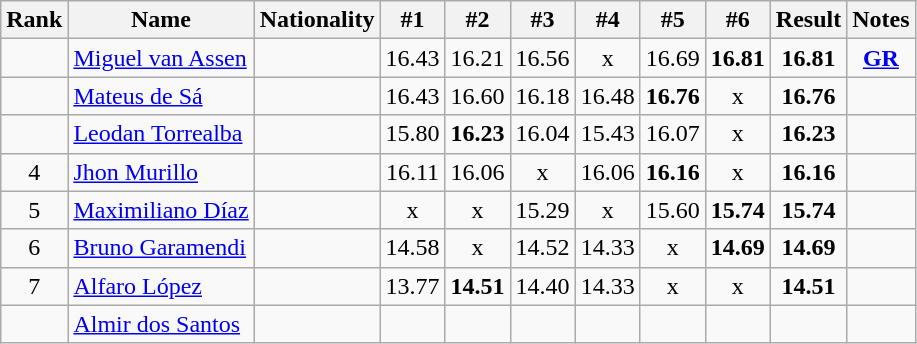<table class="wikitable sortable" style="text-align:center">
<tr>
<th>Rank</th>
<th>Name</th>
<th>Nationality</th>
<th>#1</th>
<th>#2</th>
<th>#3</th>
<th>#4</th>
<th>#5</th>
<th>#6</th>
<th>Result</th>
<th>Notes</th>
</tr>
<tr>
<td></td>
<td align=left><a href='#'>Miguel van Assen</a></td>
<td align=left></td>
<td>16.43</td>
<td>16.21</td>
<td>16.56</td>
<td>x</td>
<td>16.69</td>
<td><strong>16.81</strong></td>
<td><strong>16.81</strong></td>
<td><strong><a href='#'>GR</a></strong></td>
</tr>
<tr>
<td></td>
<td align=left><a href='#'>Mateus de Sá</a></td>
<td align=left></td>
<td>16.43</td>
<td>16.60</td>
<td>16.18</td>
<td>16.48</td>
<td><strong>16.76</strong></td>
<td>x</td>
<td><strong>16.76</strong></td>
<td></td>
</tr>
<tr>
<td></td>
<td align=left><a href='#'>Leodan Torrealba</a></td>
<td align=left></td>
<td>15.80</td>
<td><strong>16.23</strong></td>
<td>16.04</td>
<td>15.43</td>
<td>16.07</td>
<td>x</td>
<td><strong>16.23</strong></td>
<td></td>
</tr>
<tr>
<td>4</td>
<td align=left><a href='#'>Jhon Murillo</a></td>
<td align=left></td>
<td>16.11</td>
<td>16.06</td>
<td>x</td>
<td>16.06</td>
<td><strong>16.16</strong></td>
<td>x</td>
<td><strong>16.16</strong></td>
<td></td>
</tr>
<tr>
<td>5</td>
<td align=left><a href='#'>Maximiliano Díaz</a></td>
<td align=left></td>
<td>x</td>
<td>x</td>
<td>15.29</td>
<td>x</td>
<td>15.60</td>
<td><strong>15.74</strong></td>
<td><strong>15.74</strong></td>
<td></td>
</tr>
<tr>
<td>6</td>
<td align=left><a href='#'>Bruno Garamendi</a></td>
<td align=left></td>
<td>14.58</td>
<td>x</td>
<td>14.52</td>
<td>14.33</td>
<td>x</td>
<td><strong>14.69</strong></td>
<td><strong>14.69</strong></td>
<td></td>
</tr>
<tr>
<td>7</td>
<td align=left><a href='#'>Alfaro López</a></td>
<td align=left></td>
<td>13.77</td>
<td><strong>14.51</strong></td>
<td>14.40</td>
<td>14.33</td>
<td>x</td>
<td>x</td>
<td><strong>14.51</strong></td>
<td></td>
</tr>
<tr>
<td></td>
<td align=left><a href='#'>Almir dos Santos</a></td>
<td align=left></td>
<td></td>
<td></td>
<td></td>
<td></td>
<td></td>
<td></td>
<td><strong></strong></td>
<td></td>
</tr>
</table>
